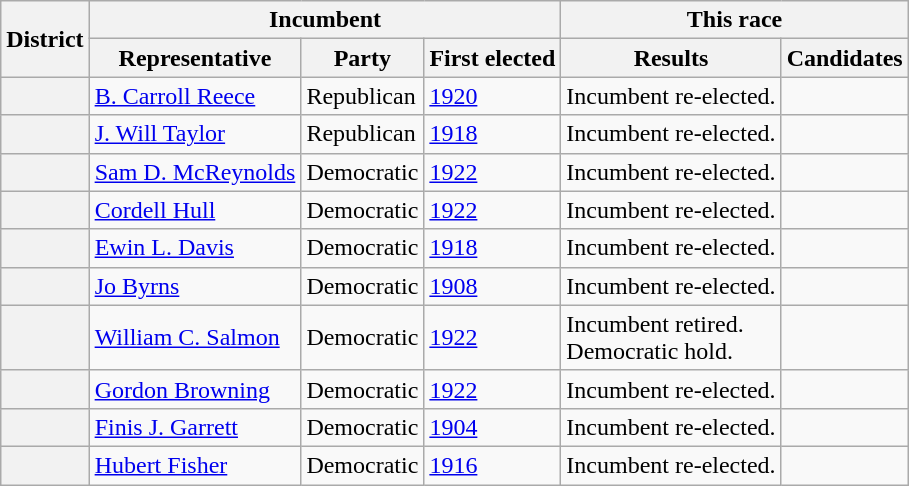<table class=wikitable>
<tr>
<th rowspan=2>District</th>
<th colspan=3>Incumbent</th>
<th colspan=2>This race</th>
</tr>
<tr>
<th>Representative</th>
<th>Party</th>
<th>First elected</th>
<th>Results</th>
<th>Candidates</th>
</tr>
<tr>
<th></th>
<td><a href='#'>B. Carroll Reece</a></td>
<td>Republican</td>
<td><a href='#'>1920</a></td>
<td>Incumbent re-elected.</td>
<td nowrap></td>
</tr>
<tr>
<th></th>
<td><a href='#'>J. Will Taylor</a></td>
<td>Republican</td>
<td><a href='#'>1918</a></td>
<td>Incumbent re-elected.</td>
<td nowrap></td>
</tr>
<tr>
<th></th>
<td><a href='#'>Sam D. McReynolds</a></td>
<td>Democratic</td>
<td><a href='#'>1922</a></td>
<td>Incumbent re-elected.</td>
<td nowrap></td>
</tr>
<tr>
<th></th>
<td><a href='#'>Cordell Hull</a></td>
<td>Democratic</td>
<td><a href='#'>1922</a></td>
<td>Incumbent re-elected.</td>
<td nowrap></td>
</tr>
<tr>
<th></th>
<td><a href='#'>Ewin L. Davis</a></td>
<td>Democratic</td>
<td><a href='#'>1918</a></td>
<td>Incumbent re-elected.</td>
<td nowrap></td>
</tr>
<tr>
<th></th>
<td><a href='#'>Jo Byrns</a></td>
<td>Democratic</td>
<td><a href='#'>1908</a></td>
<td>Incumbent re-elected.</td>
<td nowrap></td>
</tr>
<tr>
<th></th>
<td><a href='#'>William C. Salmon</a></td>
<td>Democratic</td>
<td><a href='#'>1922</a></td>
<td>Incumbent retired.<br>Democratic hold.</td>
<td nowrap></td>
</tr>
<tr>
<th></th>
<td><a href='#'>Gordon Browning</a></td>
<td>Democratic</td>
<td><a href='#'>1922</a></td>
<td>Incumbent re-elected.</td>
<td nowrap></td>
</tr>
<tr>
<th></th>
<td><a href='#'>Finis J. Garrett</a></td>
<td>Democratic</td>
<td><a href='#'>1904</a></td>
<td>Incumbent re-elected.</td>
<td nowrap></td>
</tr>
<tr>
<th></th>
<td><a href='#'>Hubert Fisher</a></td>
<td>Democratic</td>
<td><a href='#'>1916</a></td>
<td>Incumbent re-elected.</td>
<td nowrap></td>
</tr>
</table>
